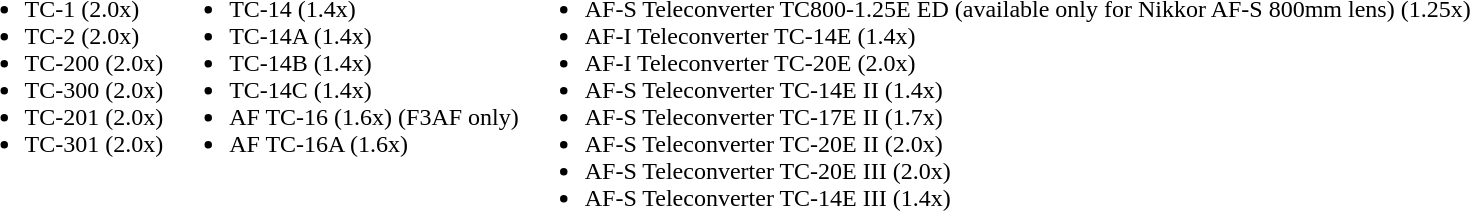<table>
<tr valign=top>
<td><br><ul><li>TC-1 (2.0x)</li><li>TC-2 (2.0x)</li><li>TC-200 (2.0x)</li><li>TC-300 (2.0x)</li><li>TC-201 (2.0x)</li><li>TC-301 (2.0x)</li></ul></td>
<td><br><ul><li>TC-14 (1.4x)</li><li>TC-14A (1.4x)</li><li>TC-14B (1.4x)</li><li>TC-14C (1.4x)</li><li>AF TC-16 (1.6x) (F3AF only)</li><li>AF TC-16A (1.6x)</li></ul></td>
<td><br><ul><li>AF-S Teleconverter TC800-1.25E ED (available only for Nikkor AF-S 800mm lens) (1.25x)</li><li>AF-I Teleconverter TC-14E (1.4x)</li><li>AF-I Teleconverter TC-20E (2.0x)</li><li>AF-S Teleconverter TC-14E II  (1.4x)</li><li>AF-S Teleconverter TC-17E II (1.7x)</li><li>AF-S Teleconverter TC-20E II (2.0x)</li><li>AF-S Teleconverter TC-20E III (2.0x)</li><li>AF-S Teleconverter TC-14E III  (1.4x)</li></ul></td>
</tr>
</table>
